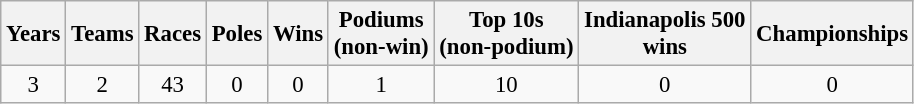<table class="wikitable" style="text-align:center; font-size:95%">
<tr>
<th>Years</th>
<th>Teams</th>
<th>Races</th>
<th>Poles</th>
<th>Wins</th>
<th>Podiums<br>(non-win)</th>
<th>Top 10s<br>(non-podium)</th>
<th>Indianapolis 500<br> wins</th>
<th>Championships</th>
</tr>
<tr>
<td>3</td>
<td>2</td>
<td>43</td>
<td>0</td>
<td>0</td>
<td>1</td>
<td>10</td>
<td>0</td>
<td>0</td>
</tr>
</table>
